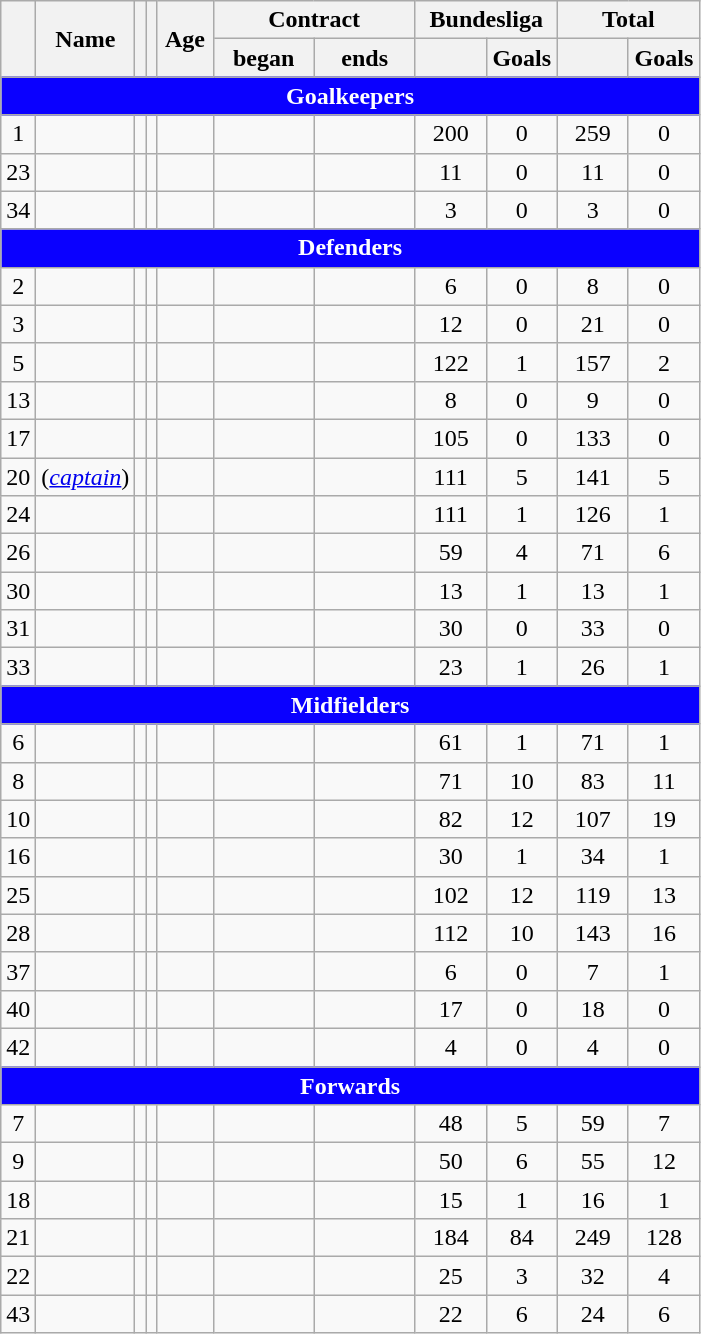<table class="wikitable nowrap sortable" style="text-align:center">
<tr>
<th rowspan="2"></th>
<th rowspan="2">Name</th>
<th rowspan="2"></th>
<th rowspan="2"></th>
<th rowspan="2" width=30>Age</th>
<th colspan="2">Contract</th>
<th colspan="2">Bundesliga</th>
<th colspan="2">Total</th>
</tr>
<tr>
<th width=60>began</th>
<th width=60>ends</th>
<th width=40></th>
<th width=40>Goals</th>
<th width=40></th>
<th width=40>Goals</th>
</tr>
<tr class="sortbottom">
<td colspan="11" style="background:#0a00ff; color:white "><strong>Goalkeepers</strong></td>
</tr>
<tr>
<td>1</td>
<td align="left"></td>
<td></td>
<td></td>
<td></td>
<td></td>
<td></td>
<td>200</td>
<td>0</td>
<td>259</td>
<td>0</td>
</tr>
<tr>
<td>23</td>
<td align="left"></td>
<td></td>
<td></td>
<td></td>
<td></td>
<td></td>
<td>11</td>
<td>0</td>
<td>11</td>
<td>0</td>
</tr>
<tr>
<td>34</td>
<td align="left"></td>
<td></td>
<td></td>
<td></td>
<td></td>
<td></td>
<td>3</td>
<td>0</td>
<td>3</td>
<td>0</td>
</tr>
<tr class="sortbottom">
<td colspan="11" style="background:#0a00ff; color:white "><strong>Defenders</strong></td>
</tr>
<tr>
<td>2</td>
<td align="left"></td>
<td></td>
<td></td>
<td></td>
<td></td>
<td></td>
<td>6</td>
<td>0</td>
<td>8</td>
<td>0</td>
</tr>
<tr>
<td>3</td>
<td align="left"></td>
<td></td>
<td></td>
<td></td>
<td></td>
<td></td>
<td>12</td>
<td>0</td>
<td>21</td>
<td>0</td>
</tr>
<tr>
<td>5</td>
<td align="left"></td>
<td></td>
<td></td>
<td></td>
<td></td>
<td></td>
<td>122</td>
<td>1</td>
<td>157</td>
<td>2</td>
</tr>
<tr>
<td>13</td>
<td align="left"></td>
<td></td>
<td></td>
<td></td>
<td></td>
<td></td>
<td>8</td>
<td>0</td>
<td>9</td>
<td>0</td>
</tr>
<tr>
<td>17</td>
<td align="left"></td>
<td></td>
<td></td>
<td></td>
<td></td>
<td></td>
<td>105</td>
<td>0</td>
<td>133</td>
<td>0</td>
</tr>
<tr>
<td>20</td>
<td align="left"> (<em><a href='#'>captain</a></em>)</td>
<td></td>
<td></td>
<td></td>
<td></td>
<td></td>
<td>111</td>
<td>5</td>
<td>141</td>
<td>5</td>
</tr>
<tr>
<td>24</td>
<td align="left"></td>
<td></td>
<td></td>
<td></td>
<td></td>
<td></td>
<td>111</td>
<td>1</td>
<td>126</td>
<td>1</td>
</tr>
<tr>
<td>26</td>
<td align="left"></td>
<td></td>
<td></td>
<td></td>
<td></td>
<td></td>
<td>59</td>
<td>4</td>
<td>71</td>
<td>6</td>
</tr>
<tr>
<td>30</td>
<td align="left"></td>
<td></td>
<td></td>
<td></td>
<td></td>
<td></td>
<td>13</td>
<td>1</td>
<td>13</td>
<td>1</td>
</tr>
<tr>
<td>31</td>
<td align="left"></td>
<td></td>
<td></td>
<td></td>
<td></td>
<td></td>
<td>30</td>
<td>0</td>
<td>33</td>
<td>0</td>
</tr>
<tr>
<td>33</td>
<td align="left"></td>
<td></td>
<td></td>
<td></td>
<td></td>
<td></td>
<td>23</td>
<td>1</td>
<td>26</td>
<td>1</td>
</tr>
<tr class="sortbottom">
<td colspan="11" style="background:#0a00ff; color:white "><strong>Midfielders</strong></td>
</tr>
<tr>
<td>6</td>
<td align="left"></td>
<td></td>
<td></td>
<td></td>
<td></td>
<td></td>
<td>61</td>
<td>1</td>
<td>71</td>
<td>1</td>
</tr>
<tr>
<td>8</td>
<td align="left"></td>
<td></td>
<td></td>
<td></td>
<td></td>
<td></td>
<td>71</td>
<td>10</td>
<td>83</td>
<td>11</td>
</tr>
<tr>
<td>10</td>
<td align="left"></td>
<td></td>
<td></td>
<td></td>
<td></td>
<td></td>
<td>82</td>
<td>12</td>
<td>107</td>
<td>19</td>
</tr>
<tr>
<td>16</td>
<td align="left"></td>
<td></td>
<td></td>
<td></td>
<td></td>
<td></td>
<td>30</td>
<td>1</td>
<td>34</td>
<td>1</td>
</tr>
<tr>
<td>25</td>
<td align="left"></td>
<td></td>
<td></td>
<td></td>
<td></td>
<td></td>
<td>102</td>
<td>12</td>
<td>119</td>
<td>13</td>
</tr>
<tr>
<td>28</td>
<td align="left"></td>
<td></td>
<td></td>
<td></td>
<td></td>
<td></td>
<td>112</td>
<td>10</td>
<td>143</td>
<td>16</td>
</tr>
<tr>
<td>37</td>
<td align="left"></td>
<td></td>
<td></td>
<td></td>
<td></td>
<td></td>
<td>6</td>
<td>0</td>
<td>7</td>
<td>1</td>
</tr>
<tr>
<td>40</td>
<td align="left"></td>
<td></td>
<td></td>
<td></td>
<td></td>
<td></td>
<td>17</td>
<td>0</td>
<td>18</td>
<td>0</td>
</tr>
<tr>
<td>42</td>
<td align="left"></td>
<td></td>
<td></td>
<td></td>
<td></td>
<td></td>
<td>4</td>
<td>0</td>
<td>4</td>
<td>0</td>
</tr>
<tr class="sortbottom">
<td colspan="11" style="background:#0a00ff; color:white "><strong>Forwards</strong></td>
</tr>
<tr>
<td>7</td>
<td align="left"></td>
<td></td>
<td></td>
<td></td>
<td></td>
<td></td>
<td>48</td>
<td>5</td>
<td>59</td>
<td>7</td>
</tr>
<tr>
<td>9</td>
<td align="left"></td>
<td></td>
<td></td>
<td></td>
<td></td>
<td></td>
<td>50</td>
<td>6</td>
<td>55</td>
<td>12</td>
</tr>
<tr>
<td>18</td>
<td align="left"></td>
<td></td>
<td></td>
<td></td>
<td></td>
<td></td>
<td>15</td>
<td>1</td>
<td>16</td>
<td>1</td>
</tr>
<tr>
<td>21</td>
<td align="left"></td>
<td></td>
<td></td>
<td></td>
<td></td>
<td></td>
<td>184</td>
<td>84</td>
<td>249</td>
<td>128</td>
</tr>
<tr>
<td>22</td>
<td align="left"></td>
<td></td>
<td></td>
<td></td>
<td></td>
<td></td>
<td>25</td>
<td>3</td>
<td>32</td>
<td>4</td>
</tr>
<tr>
<td>43</td>
<td align="left"></td>
<td></td>
<td></td>
<td></td>
<td></td>
<td></td>
<td>22</td>
<td>6</td>
<td>24</td>
<td>6</td>
</tr>
</table>
